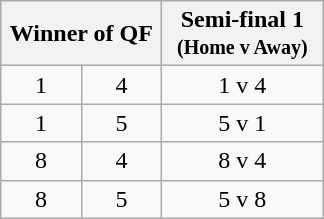<table class="wikitable" style="text-align:center">
<tr>
<th width="100" colspan=2>Winner of QF</th>
<th width="100">Semi-final 1<br><small>(Home v Away)</small></th>
</tr>
<tr>
<td>1</td>
<td>4</td>
<td>1 v 4</td>
</tr>
<tr>
<td>1</td>
<td>5</td>
<td>5 v 1</td>
</tr>
<tr>
<td>8</td>
<td>4</td>
<td>8 v 4</td>
</tr>
<tr>
<td>8</td>
<td>5</td>
<td>5 v 8</td>
</tr>
</table>
